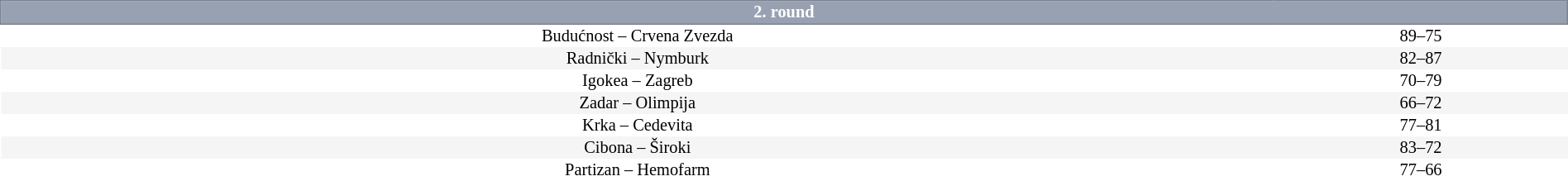<table border=0 cellspacing=0 cellpadding=1em style="font-size: 85%; border-collapse: collapse;" width=100%>
<tr>
<td colspan=5 bgcolor=#98A1B2 style="border:1px solid #7A8392; text-align:center; color:#FFFFFF;"><strong>2. round</strong></td>
</tr>
<tr align=center bgcolor=#FFFFFF>
<td>Budućnost – Crvena Zvezda</td>
<td>89–75</td>
</tr>
<tr align=center bgcolor=#f5f5f5>
<td>Radnički – Nymburk</td>
<td>82–87</td>
</tr>
<tr align=center bgcolor=#FFFFFF>
<td>Igokea – Zagreb</td>
<td>70–79</td>
</tr>
<tr align=center bgcolor=#f5f5f5>
<td>Zadar – Olimpija</td>
<td>66–72</td>
</tr>
<tr align=center bgcolor=#FFFFFF>
<td>Krka – Cedevita</td>
<td>77–81</td>
</tr>
<tr align=center bgcolor=#f5f5f5>
<td>Cibona – Široki</td>
<td>83–72</td>
</tr>
<tr align=center bgcolor=#FFFFFF>
<td>Partizan – Hemofarm</td>
<td>77–66</td>
</tr>
</table>
